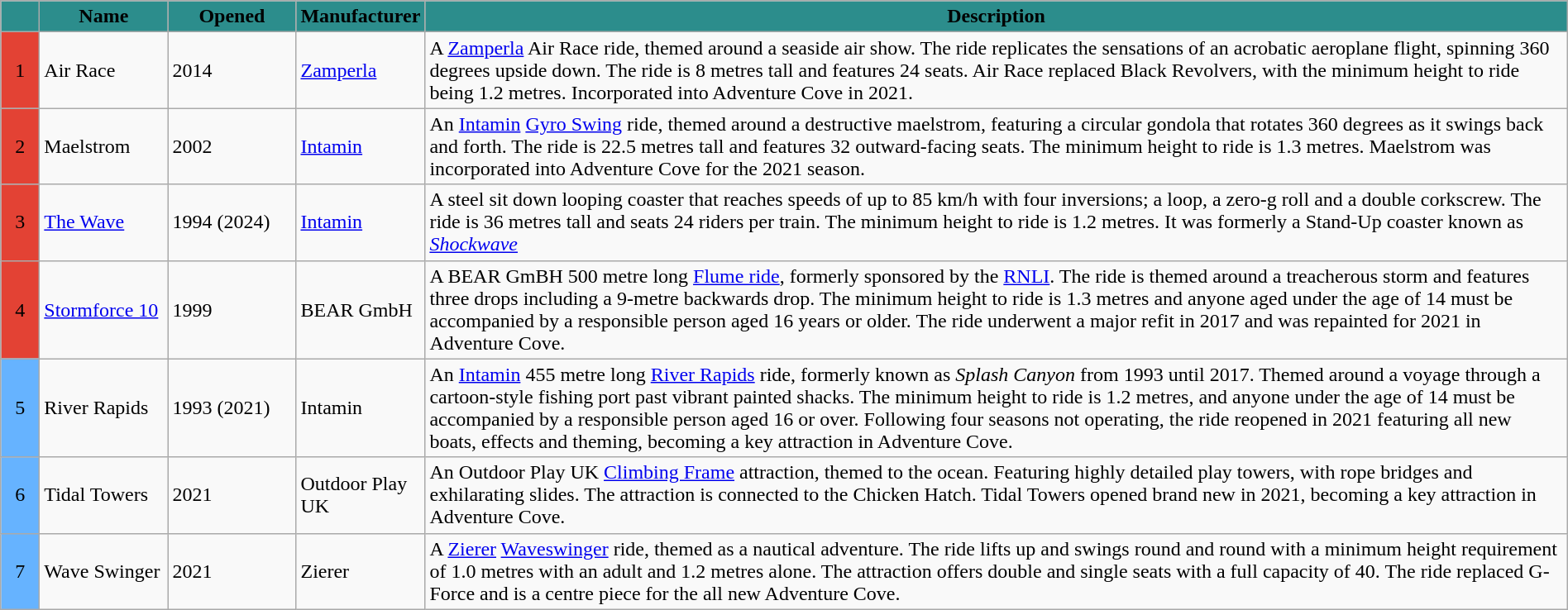<table class="wikitable sortable" style="width: 100%; font sizes: 95%;">
<tr>
<th style="background-color: #2c8d8c; width: 1.5em;"></th>
<th style="background-color: #2c8d8c; width: 6em;">Name</th>
<th style="background-color: #2c8d8c; width: 6em;">Opened</th>
<th style="background-color: #2c8d8c; width: 6em;">Manufacturer</th>
<th style="background-color: #2c8d8c;">Description</th>
</tr>
<tr>
<td bgcolor="#e34234" style="text-align: center;">1</td>
<td>Air Race</td>
<td>2014</td>
<td><a href='#'>Zamperla</a></td>
<td>A <a href='#'>Zamperla</a> Air Race ride, themed around a seaside air show. The ride replicates the sensations of an acrobatic aeroplane flight, spinning 360 degrees upside down. The ride is 8 metres tall and features 24 seats. Air Race replaced Black Revolvers, with the minimum height to ride being 1.2 metres. Incorporated into Adventure Cove in 2021.</td>
</tr>
<tr>
<td bgcolor="#e34234" style="text-align: center;">2</td>
<td>Maelstrom</td>
<td>2002</td>
<td><a href='#'>Intamin</a></td>
<td>An <a href='#'>Intamin</a> <a href='#'>Gyro Swing</a> ride, themed around a destructive maelstrom, featuring a circular gondola that rotates 360 degrees as it swings back and forth. The ride is 22.5 metres tall and features 32 outward-facing seats. The minimum height to ride is 1.3 metres. Maelstrom was incorporated into Adventure Cove for the 2021 season.</td>
</tr>
<tr>
<td bgcolor="#e34234" style="text-align: center;">3</td>
<td><a href='#'>The Wave</a></td>
<td>1994 (2024)</td>
<td><a href='#'>Intamin</a></td>
<td>A steel sit down looping coaster that reaches speeds of up to 85 km/h with four inversions; a loop, a zero-g roll and a double corkscrew. The ride is 36 metres tall and seats 24 riders per train. The minimum height to ride is 1.2 metres. It was formerly a Stand-Up coaster known as <em><a href='#'>Shockwave</a></em></td>
</tr>
<tr>
<td bgcolor="#e34234" style="text-align: center;">4</td>
<td><a href='#'>Stormforce 10</a></td>
<td>1999</td>
<td>BEAR GmbH</td>
<td>A BEAR GmBH 500 metre long <a href='#'>Flume ride</a>, formerly sponsored by the <a href='#'>RNLI</a>. The ride is themed around a treacherous storm and features three drops including a 9-metre backwards drop. The minimum height to ride is 1.3 metres and anyone aged under the age of 14 must be accompanied by a responsible person aged 16 years or older. The ride underwent a major refit in 2017 and was repainted for 2021 in Adventure Cove.</td>
</tr>
<tr>
<td bgcolor="#66b3ff" style="text-align: center;">5</td>
<td>River Rapids</td>
<td>1993 (2021)</td>
<td>Intamin</td>
<td>An <a href='#'>Intamin</a> 455 metre long <a href='#'>River Rapids</a> ride, formerly known as <em>Splash Canyon</em> from 1993 until 2017. Themed around a voyage through a cartoon-style fishing port past vibrant painted shacks. The minimum height to ride is 1.2 metres, and anyone under the age of 14 must be accompanied by a responsible person aged 16 or over. Following four seasons not operating, the ride reopened in 2021 featuring all new boats, effects and theming, becoming a key attraction in Adventure Cove.</td>
</tr>
<tr>
<td bgcolor="#66b3ff" style="text-align: center;">6</td>
<td>Tidal Towers</td>
<td>2021</td>
<td>Outdoor Play UK</td>
<td>An Outdoor Play UK <a href='#'>Climbing Frame</a> attraction, themed to the ocean. Featuring highly detailed play towers, with rope bridges and exhilarating slides. The attraction is connected to the Chicken Hatch. Tidal Towers opened brand new in 2021, becoming a key attraction in Adventure Cove.</td>
</tr>
<tr>
<td bgcolor="#66b3ff" style="text-align: center;">7</td>
<td>Wave Swinger</td>
<td>2021</td>
<td>Zierer</td>
<td>A <a href='#'>Zierer</a> <a href='#'>Waveswinger</a> ride, themed as a nautical adventure. The ride lifts up and swings round and round with a minimum height requirement of 1.0 metres with an adult and 1.2 metres alone. The attraction offers double and single seats with a full capacity of 40. The ride replaced G-Force and is a centre piece for the all new Adventure Cove.</td>
</tr>
</table>
